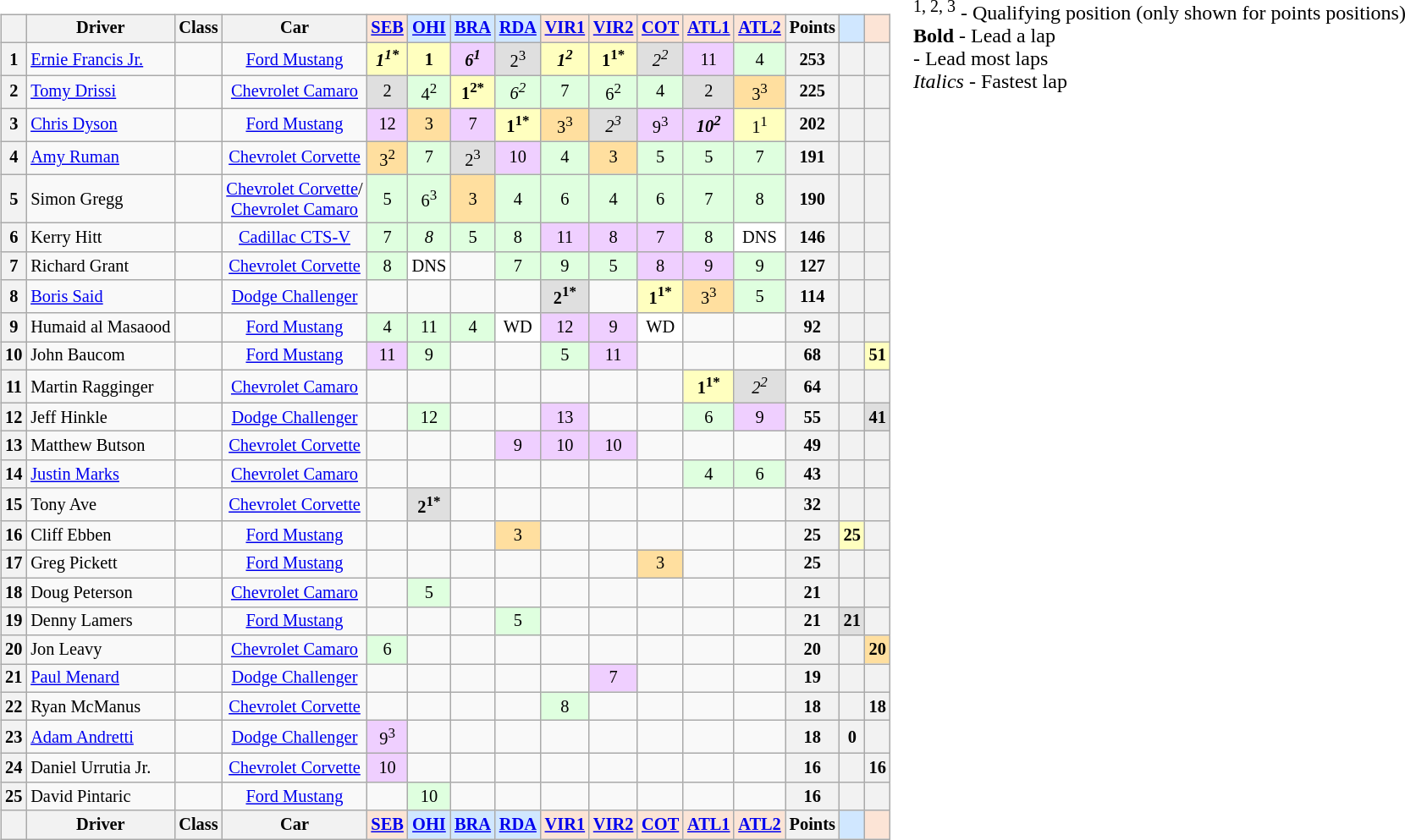<table>
<tr>
<td><br><table class="wikitable" style="font-size:85%; text-align:center">
<tr>
<th valign="middle"></th>
<th valign="middle">Driver</th>
<th>Class</th>
<th>Car</th>
<td style="background:#fce4d6;"><a href='#'><strong>SEB</strong></a></td>
<td style="background:#D0E7FF;"><a href='#'><strong>OHI</strong></a></td>
<td style="background:#D0E7FF;"><a href='#'><strong>BRA</strong></a></td>
<td style="background:#D0E7FF;"><a href='#'><strong>RDA</strong></a></td>
<td style="background:#fce4d6;"><a href='#'><strong>VIR1</strong></a></td>
<td style="background:#fce4d6;"><a href='#'><strong>VIR2</strong></a></td>
<td style="background:#fce4d6;"><a href='#'><strong>COT</strong></a></td>
<td style="background:#fce4d6;"><a href='#'><strong>ATL1</strong></a></td>
<td style="background:#fce4d6;"><a href='#'><strong>ATL2</strong></a></td>
<th valign="middle">Points</th>
<td style="background:#D0E7FF;"></td>
<td style="background:#fce4d6;"></td>
</tr>
<tr>
<th>1</th>
<td align="left"> <a href='#'>Ernie Francis Jr.</a></td>
<td></td>
<td><a href='#'>Ford Mustang</a></td>
<td style="background:#ffffbf;"><strong><em>1<sup>1*</sup></em></strong></td>
<td style="background:#ffffbf;"><strong>1</strong></td>
<td style="background:#efcfff;"><strong><em>6<sup>1</sup></em></strong></td>
<td style="background:#dfdfdf;">2<sup>3</sup></td>
<td style="background:#ffffbf;"><strong><em>1<sup>2</sup></em></strong></td>
<td style="background:#ffffbf;"><strong>1<sup>1*</sup></strong></td>
<td style="background:#dfdfdf;"><em>2<sup>2</sup></em></td>
<td style="background:#efcfff;">11</td>
<td style="background:#dfffdf;">4</td>
<th>253</th>
<th></th>
<th></th>
</tr>
<tr>
<th>2</th>
<td align=left> <a href='#'>Tomy Drissi</a></td>
<td></td>
<td><a href='#'>Chevrolet Camaro</a></td>
<td style="background:#dfdfdf;">2</td>
<td style="background:#dfffdf;">4<sup>2</sup></td>
<td style="background:#ffffbf;"><strong>1<sup>2*</sup></strong></td>
<td style="background:#dfffdf;"><em>6<sup>2</sup></em></td>
<td style="background:#dfffdf;">7</td>
<td style="background:#dfffdf;">6<sup>2</sup></td>
<td style="background:#dfffdf;">4</td>
<td style="background:#dfdfdf;">2</td>
<td style="background:#ffdf9f;">3<sup>3</sup></td>
<th>225</th>
<th></th>
<th></th>
</tr>
<tr>
<th>3</th>
<td align="left"> <a href='#'>Chris Dyson</a></td>
<td></td>
<td><a href='#'>Ford Mustang</a></td>
<td style="background:#efcfff;">12</td>
<td style="background:#ffdf9f;">3</td>
<td style="background:#efcfff;">7</td>
<td style="background:#ffffbf;"><strong>1<sup>1*</sup></strong></td>
<td style="background:#ffdf9f;">3<sup>3</sup></td>
<td style="background:#dfdfdf;"><em>2<sup>3</sup></em></td>
<td style="background:#efcfff;">9<sup>3</sup></td>
<td style="background:#efcfff;"><strong><em>10<sup>2</sup></em></strong></td>
<td style="background:#ffffbf;">1<sup>1</sup></td>
<th>202</th>
<th></th>
<th></th>
</tr>
<tr>
<th>4</th>
<td align="left"> <a href='#'>Amy Ruman</a></td>
<td></td>
<td><a href='#'>Chevrolet Corvette</a></td>
<td style="background:#ffdf9f;">3<sup>2</sup></td>
<td style="background:#dfffdf;">7</td>
<td style="background:#dfdfdf;">2<sup>3</sup></td>
<td style="background:#efcfff;">10</td>
<td style="background:#dfffdf;">4</td>
<td style="background:#ffdf9f;">3</td>
<td style="background:#dfffdf;">5</td>
<td style="background:#dfffdf;">5</td>
<td style="background:#dfffdf;">7</td>
<th>191</th>
<th></th>
<th></th>
</tr>
<tr>
<th>5</th>
<td align="left"> Simon Gregg</td>
<td></td>
<td><a href='#'>Chevrolet Corvette</a>/<br><a href='#'>Chevrolet Camaro</a></td>
<td style="background:#dfffdf;">5</td>
<td style="background:#dfffdf;">6<sup>3</sup></td>
<td style="background:#ffdf9f;">3</td>
<td style="background:#dfffdf;">4</td>
<td style="background:#dfffdf;">6</td>
<td style="background:#dfffdf;">4</td>
<td style="background:#dfffdf;">6</td>
<td style="background:#dfffdf;">7</td>
<td style="background:#dfffdf;">8</td>
<th>190</th>
<th></th>
<th></th>
</tr>
<tr>
<th>6</th>
<td align="left"> Kerry Hitt</td>
<td></td>
<td><a href='#'>Cadillac CTS-V</a></td>
<td style="background:#dfffdf;">7</td>
<td style="background:#dfffdf;"><em>8</em></td>
<td style="background:#dfffdf;">5</td>
<td style="background:#dfffdf;">8</td>
<td style="background:#efcfff;">11</td>
<td style="background:#efcfff;">8</td>
<td style="background:#efcfff;">7</td>
<td style="background:#dfffdf;">8</td>
<td style="background:#ffffff;">DNS</td>
<th>146</th>
<th></th>
<th></th>
</tr>
<tr>
<th>7</th>
<td align="left"> Richard Grant</td>
<td></td>
<td><a href='#'>Chevrolet Corvette</a></td>
<td style="background:#dfffdf;">8</td>
<td style="background:#ffffff;">DNS</td>
<td></td>
<td style="background:#dfffdf;">7</td>
<td style="background:#dfffdf;">9</td>
<td style="background:#dfffdf;">5</td>
<td style="background:#efcfff;">8</td>
<td style="background:#efcfff;">9</td>
<td style="background:#dfffdf;">9</td>
<th>127</th>
<th></th>
<th></th>
</tr>
<tr>
<th>8</th>
<td align="left"> <a href='#'>Boris Said</a></td>
<td></td>
<td><a href='#'>Dodge Challenger</a></td>
<td></td>
<td></td>
<td></td>
<td></td>
<td style="background:#dfdfdf;"><strong>2<sup>1*</sup></strong></td>
<td></td>
<td style="background:#ffffbf;"><strong>1<sup>1*</sup></strong></td>
<td style="background:#ffdf9f;">3<sup>3</sup></td>
<td style="background:#dfffdf;">5</td>
<th>114</th>
<th></th>
<th></th>
</tr>
<tr>
<th>9</th>
<td align="left"> Humaid al Masaood</td>
<td></td>
<td><a href='#'>Ford Mustang</a></td>
<td style="background:#dfffdf;">4</td>
<td style="background:#dfffdf;">11</td>
<td style="background:#dfffdf;">4</td>
<td style="background:#ffffff;">WD</td>
<td style="background:#efcfff;">12</td>
<td style="background:#efcfff;">9</td>
<td style="background:#ffffff;">WD</td>
<td></td>
<td></td>
<th>92</th>
<th></th>
<th></th>
</tr>
<tr>
<th>10</th>
<td align="left"> John Baucom</td>
<td></td>
<td><a href='#'>Ford Mustang</a></td>
<td style="background:#efcfff;">11</td>
<td style="background:#dfffdf;">9</td>
<td></td>
<td></td>
<td style="background:#dfffdf;">5</td>
<td style="background:#efcfff;">11</td>
<td></td>
<td></td>
<td></td>
<th>68</th>
<th></th>
<td style="background:#ffffbf;"><strong>51</strong></td>
</tr>
<tr>
<th>11</th>
<td align="left"> Martin Ragginger</td>
<td></td>
<td><a href='#'>Chevrolet Camaro</a></td>
<td></td>
<td></td>
<td></td>
<td></td>
<td></td>
<td></td>
<td></td>
<td style="background:#ffffbf;"><strong>1<sup>1*</sup></strong></td>
<td style="background:#dfdfdf;"><em>2<sup>2</sup></em></td>
<th>64</th>
<th></th>
<th></th>
</tr>
<tr>
<th>12</th>
<td align="left"> Jeff Hinkle</td>
<td></td>
<td><a href='#'>Dodge Challenger</a></td>
<td></td>
<td style="background:#dfffdf;">12</td>
<td></td>
<td></td>
<td style="background:#efcfff;">13</td>
<td></td>
<td></td>
<td style="background:#dfffdf;">6</td>
<td style="background:#efcfff;">9</td>
<th>55</th>
<th></th>
<td style="background:#dfdfdf;"><strong>41</strong></td>
</tr>
<tr>
<th>13</th>
<td align="left"> Matthew Butson</td>
<td></td>
<td><a href='#'>Chevrolet Corvette</a></td>
<td></td>
<td></td>
<td></td>
<td style="background:#efcfff;">9</td>
<td style="background:#efcfff;">10</td>
<td style="background:#efcfff;">10</td>
<td></td>
<td></td>
<td></td>
<th>49</th>
<th></th>
<th></th>
</tr>
<tr>
<th>14</th>
<td align="left"> <a href='#'>Justin Marks</a></td>
<td align="center"></td>
<td><a href='#'>Chevrolet Camaro</a></td>
<td></td>
<td></td>
<td></td>
<td></td>
<td></td>
<td></td>
<td></td>
<td style="background:#dfffdf;">4</td>
<td style="background:#dfffdf;">6</td>
<th>43</th>
<th></th>
<th></th>
</tr>
<tr>
<th>15</th>
<td align="left"> Tony Ave</td>
<td></td>
<td><a href='#'>Chevrolet Corvette</a></td>
<td></td>
<td style="background:#dfdfdf;"><strong>2<sup>1*</sup></strong></td>
<td></td>
<td></td>
<td></td>
<td></td>
<td></td>
<td></td>
<td></td>
<th>32</th>
<th></th>
<th></th>
</tr>
<tr>
<th>16</th>
<td align="left"> Cliff Ebben</td>
<td></td>
<td><a href='#'>Ford Mustang</a></td>
<td></td>
<td></td>
<td></td>
<td style="background:#ffdf9f;">3</td>
<td></td>
<td></td>
<td></td>
<td></td>
<td></td>
<th>25</th>
<td style="background:#ffffbf;"><strong>25</strong></td>
<th></th>
</tr>
<tr>
<th>17</th>
<td align="left"> Greg Pickett</td>
<td></td>
<td><a href='#'>Ford Mustang</a></td>
<td></td>
<td></td>
<td></td>
<td></td>
<td></td>
<td></td>
<td style="background:#ffdf9f;">3</td>
<td></td>
<td></td>
<th>25</th>
<th></th>
<th></th>
</tr>
<tr>
<th>18</th>
<td align="left"> Doug Peterson</td>
<td></td>
<td><a href='#'>Chevrolet Camaro</a></td>
<td></td>
<td style="background:#dfffdf;">5</td>
<td></td>
<td></td>
<td></td>
<td></td>
<td></td>
<td></td>
<td></td>
<th>21</th>
<th></th>
<th></th>
</tr>
<tr>
<th>19</th>
<td align="left"> Denny Lamers</td>
<td></td>
<td><a href='#'>Ford Mustang</a></td>
<td></td>
<td></td>
<td></td>
<td style="background:#dfffdf;">5</td>
<td></td>
<td></td>
<td></td>
<td></td>
<td></td>
<th>21</th>
<td style="background:#dfdfdf;"><strong>21</strong></td>
<th></th>
</tr>
<tr>
<th>20</th>
<td align="left"> Jon Leavy</td>
<td></td>
<td><a href='#'>Chevrolet Camaro</a></td>
<td style="background:#dfffdf;">6</td>
<td></td>
<td></td>
<td></td>
<td></td>
<td></td>
<td></td>
<td></td>
<td></td>
<th>20</th>
<th></th>
<td style="background:#ffdf9f;"><strong>20</strong></td>
</tr>
<tr>
<th>21</th>
<td align="left"> <a href='#'>Paul Menard</a></td>
<td></td>
<td><a href='#'>Dodge Challenger</a></td>
<td></td>
<td></td>
<td></td>
<td></td>
<td></td>
<td style="background:#efcfff;">7</td>
<td></td>
<td></td>
<td></td>
<th>19</th>
<th></th>
<th></th>
</tr>
<tr>
<th>22</th>
<td align="left"> Ryan McManus</td>
<td></td>
<td><a href='#'>Chevrolet Corvette</a></td>
<td></td>
<td></td>
<td></td>
<td></td>
<td style="background:#dfffdf;">8</td>
<td></td>
<td></td>
<td></td>
<td></td>
<th>18</th>
<th></th>
<th>18</th>
</tr>
<tr>
<th>23</th>
<td align="left"> <a href='#'>Adam Andretti</a></td>
<td></td>
<td><a href='#'>Dodge Challenger</a></td>
<td style="background:#efcfff;">9<sup>3</sup></td>
<td></td>
<td></td>
<td></td>
<td></td>
<td></td>
<td></td>
<td></td>
<td></td>
<th>18</th>
<th>0</th>
<th></th>
</tr>
<tr>
<th>24</th>
<td align="left"> Daniel Urrutia Jr.</td>
<td></td>
<td><a href='#'>Chevrolet Corvette</a></td>
<td style="background:#efcfff;">10</td>
<td></td>
<td></td>
<td></td>
<td></td>
<td></td>
<td></td>
<td></td>
<td></td>
<th>16</th>
<th></th>
<th>16</th>
</tr>
<tr>
<th>25</th>
<td align="left"> David Pintaric</td>
<td></td>
<td><a href='#'>Ford Mustang</a></td>
<td></td>
<td style="background:#dfffdf;">10</td>
<td></td>
<td></td>
<td></td>
<td></td>
<td></td>
<td></td>
<td></td>
<th>16</th>
<th></th>
<th></th>
</tr>
<tr>
<th valign="middle"></th>
<th valign="middle">Driver</th>
<th>Class</th>
<th>Car</th>
<td style="background:#fce4d6;"><a href='#'><strong>SEB</strong></a></td>
<td style="background:#D0E7FF;"><a href='#'><strong>OHI</strong></a></td>
<td style="background:#D0E7FF;"><a href='#'><strong>BRA</strong></a></td>
<td style="background:#D0E7FF;"><a href='#'><strong>RDA</strong></a></td>
<td style="background:#fce4d6;"><a href='#'><strong>VIR1</strong></a></td>
<td style="background:#fce4d6;"><a href='#'><strong>VIR2</strong></a></td>
<td style="background:#fce4d6;"><a href='#'><strong>COT</strong></a></td>
<td style="background:#fce4d6;"><a href='#'><strong>ATL1</strong></a></td>
<td style="background:#fce4d6;"><a href='#'><strong>ATL2</strong></a></td>
<th valign="middle">Points</th>
<td style="background:#D0E7FF;"></td>
<td style="background:#fce4d6;"></td>
</tr>
</table>
</td>
<td valign="top"><br>
<sup>1, 2, 3</sup><span> - Qualifying position (only shown for points positions)<br>
<strong>Bold</strong> - Lead a lap<br> - Lead most laps<br>
<em>Italics</em> - Fastest lap </span></td>
</tr>
</table>
